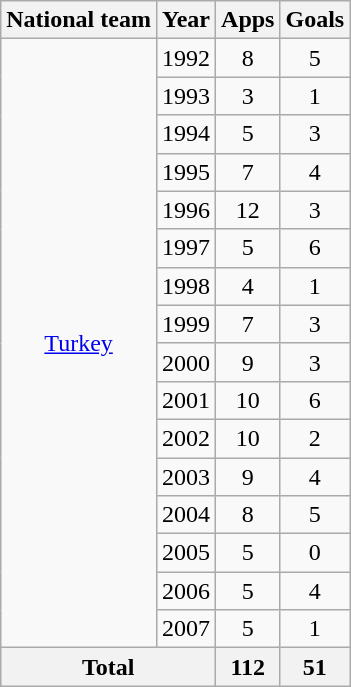<table class="wikitable" style="text-align:center">
<tr>
<th>National team</th>
<th>Year</th>
<th>Apps</th>
<th>Goals</th>
</tr>
<tr>
<td rowspan="16"><a href='#'>Turkey</a></td>
<td>1992</td>
<td>8</td>
<td>5</td>
</tr>
<tr>
<td>1993</td>
<td>3</td>
<td>1</td>
</tr>
<tr>
<td>1994</td>
<td>5</td>
<td>3</td>
</tr>
<tr>
<td>1995</td>
<td>7</td>
<td>4</td>
</tr>
<tr>
<td>1996</td>
<td>12</td>
<td>3</td>
</tr>
<tr>
<td>1997</td>
<td>5</td>
<td>6</td>
</tr>
<tr>
<td>1998</td>
<td>4</td>
<td>1</td>
</tr>
<tr>
<td>1999</td>
<td>7</td>
<td>3</td>
</tr>
<tr>
<td>2000</td>
<td>9</td>
<td>3</td>
</tr>
<tr>
<td>2001</td>
<td>10</td>
<td>6</td>
</tr>
<tr>
<td>2002</td>
<td>10</td>
<td>2</td>
</tr>
<tr>
<td>2003</td>
<td>9</td>
<td>4</td>
</tr>
<tr>
<td>2004</td>
<td>8</td>
<td>5</td>
</tr>
<tr>
<td>2005</td>
<td>5</td>
<td>0</td>
</tr>
<tr>
<td>2006</td>
<td>5</td>
<td>4</td>
</tr>
<tr>
<td>2007</td>
<td>5</td>
<td>1</td>
</tr>
<tr>
<th colspan="2">Total</th>
<th>112</th>
<th>51</th>
</tr>
</table>
